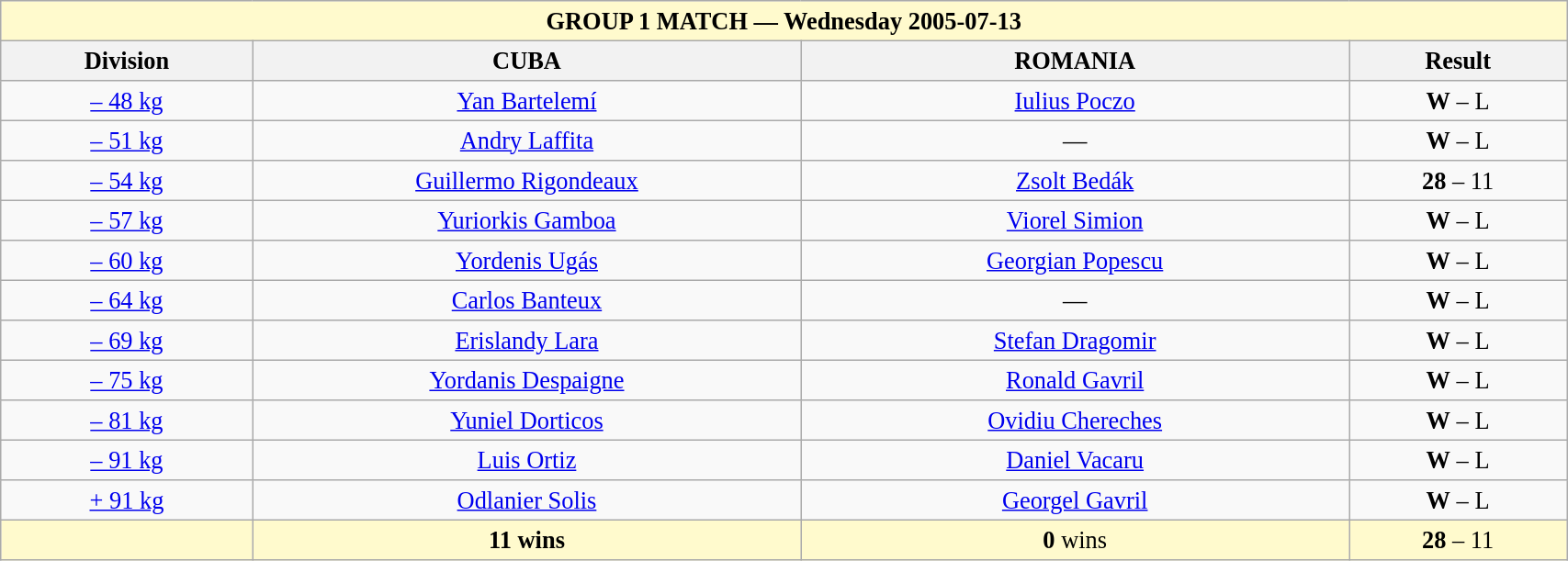<table class="wikitable" style=" text-align:center; font-size:110%;" width="90%">
<tr>
<th colspan="4" style=background:lemonchiffon>GROUP 1 MATCH — Wednesday 2005-07-13</th>
</tr>
<tr>
<th>Division</th>
<th width=35%> CUBA</th>
<th width=35%> ROMANIA</th>
<th>Result</th>
</tr>
<tr>
<td><a href='#'>– 48 kg</a></td>
<td><a href='#'>Yan Bartelemí</a></td>
<td><a href='#'>Iulius Poczo</a></td>
<td><strong>W</strong> – L </td>
</tr>
<tr>
<td><a href='#'>– 51 kg</a></td>
<td><a href='#'>Andry Laffita</a></td>
<td>—</td>
<td><strong>W</strong> – L </td>
</tr>
<tr>
<td><a href='#'>– 54 kg</a></td>
<td><a href='#'>Guillermo Rigondeaux</a></td>
<td><a href='#'>Zsolt Bedák</a></td>
<td><strong>28</strong> – 11 </td>
</tr>
<tr>
<td><a href='#'>– 57 kg</a></td>
<td><a href='#'>Yuriorkis Gamboa</a></td>
<td><a href='#'>Viorel Simion</a></td>
<td><strong>W</strong> – L </td>
</tr>
<tr>
<td><a href='#'>– 60 kg</a></td>
<td><a href='#'>Yordenis Ugás</a></td>
<td><a href='#'>Georgian Popescu</a></td>
<td><strong>W</strong> – L </td>
</tr>
<tr>
<td><a href='#'>– 64 kg</a></td>
<td><a href='#'>Carlos Banteux</a></td>
<td>—</td>
<td><strong>W</strong> – L </td>
</tr>
<tr>
<td><a href='#'>– 69 kg</a></td>
<td><a href='#'>Erislandy Lara</a></td>
<td><a href='#'>Stefan Dragomir</a></td>
<td><strong>W</strong> – L </td>
</tr>
<tr>
<td><a href='#'>– 75 kg</a></td>
<td><a href='#'>Yordanis Despaigne</a></td>
<td><a href='#'>Ronald Gavril</a></td>
<td><strong>W</strong> – L </td>
</tr>
<tr>
<td><a href='#'>– 81 kg</a></td>
<td><a href='#'>Yuniel Dorticos</a></td>
<td><a href='#'>Ovidiu Chereches</a></td>
<td><strong>W</strong> – L </td>
</tr>
<tr>
<td><a href='#'>– 91 kg</a></td>
<td><a href='#'>Luis Ortiz</a></td>
<td><a href='#'>Daniel Vacaru</a></td>
<td><strong>W</strong> – L </td>
</tr>
<tr>
<td><a href='#'>+ 91 kg</a></td>
<td><a href='#'>Odlanier Solis</a></td>
<td><a href='#'>Georgel Gavril</a></td>
<td><strong>W</strong> – L </td>
</tr>
<tr>
<td style=background:lemonchiffon></td>
<td style=background:lemonchiffon><strong>11 wins</strong></td>
<td style=background:lemonchiffon><strong>0</strong> wins</td>
<td style=background:lemonchiffon><strong>28</strong> – 11</td>
</tr>
</table>
